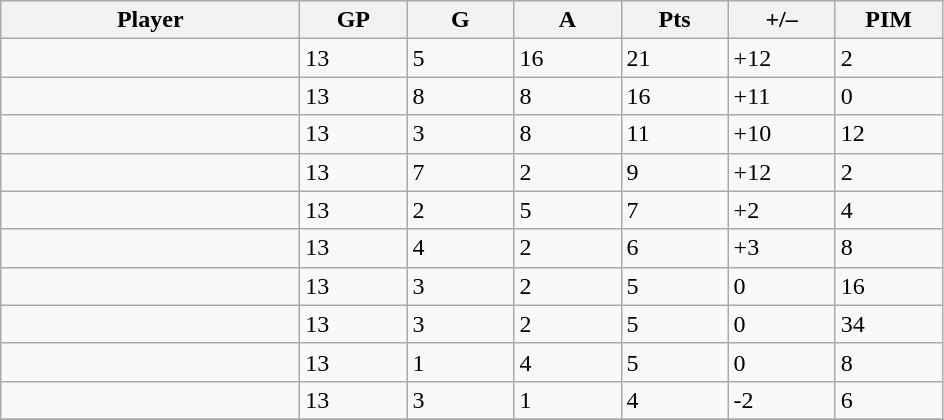<table class="wikitable sortable">
<tr>
<th style="width:12em">Player</th>
<th style="width:4em">GP</th>
<th style="width:4em">G</th>
<th style="width:4em">A</th>
<th style="width:4em">Pts</th>
<th style="width:4em">+/–</th>
<th style="width:4em">PIM</th>
</tr>
<tr>
<td> </td>
<td>13</td>
<td>5</td>
<td>16</td>
<td>21</td>
<td>+12</td>
<td>2</td>
</tr>
<tr>
<td> </td>
<td>13</td>
<td>8</td>
<td>8</td>
<td>16</td>
<td>+11</td>
<td>0</td>
</tr>
<tr>
<td> </td>
<td>13</td>
<td>3</td>
<td>8</td>
<td>11</td>
<td>+10</td>
<td>12</td>
</tr>
<tr>
<td> </td>
<td>13</td>
<td>7</td>
<td>2</td>
<td>9</td>
<td>+12</td>
<td>2</td>
</tr>
<tr>
<td> </td>
<td>13</td>
<td>2</td>
<td>5</td>
<td>7</td>
<td>+2</td>
<td>4</td>
</tr>
<tr>
<td> </td>
<td>13</td>
<td>4</td>
<td>2</td>
<td>6</td>
<td>+3</td>
<td>8</td>
</tr>
<tr>
<td> </td>
<td>13</td>
<td>3</td>
<td>2</td>
<td>5</td>
<td>0</td>
<td>16</td>
</tr>
<tr>
<td> </td>
<td>13</td>
<td>3</td>
<td>2</td>
<td>5</td>
<td>0</td>
<td>34</td>
</tr>
<tr>
<td> </td>
<td>13</td>
<td>1</td>
<td>4</td>
<td>5</td>
<td>0</td>
<td>8</td>
</tr>
<tr>
<td> </td>
<td>13</td>
<td>3</td>
<td>1</td>
<td>4</td>
<td>-2</td>
<td>6</td>
</tr>
<tr>
</tr>
</table>
